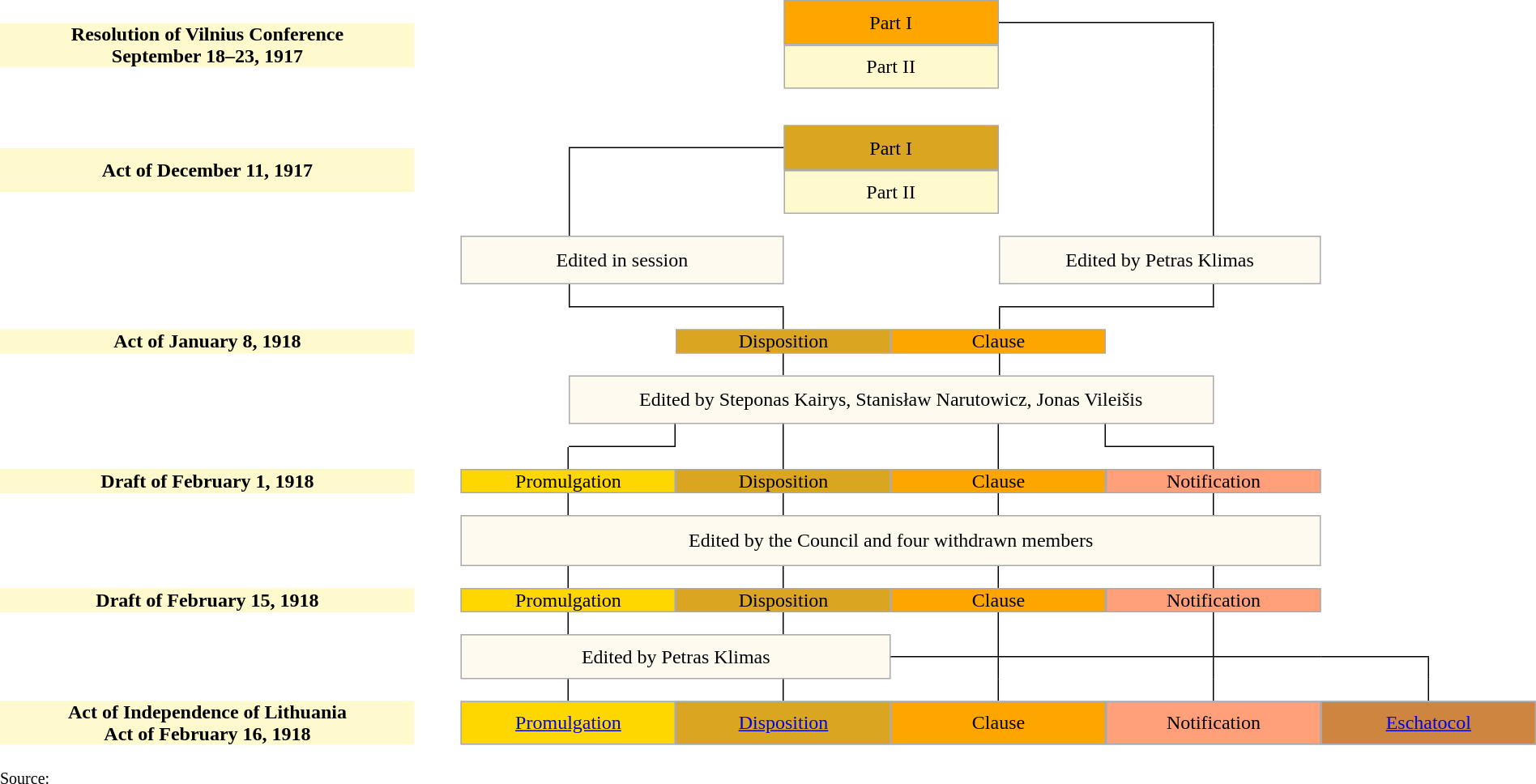<table width="100%" style="text-align:center; vertical-align:middle;" cellspacing="0" cellpadding="0" border=0>
<tr>
<td 1 width=27%></td>
<td 1a width=3%> </td>
<td 2 width=7%></td>
<td 3 width=7%></td>
<td 4 width=7%></td>
<td 5 width=7% colspan=2 rowspan=2 style="border:1px solid #aaa;" bgcolor="orange">Part I</td>
<td 7 width=7% style="border-width: 0px 0px 1px 0px; border-style: solid; border-color:black;"> </td>
<td 8 width=7% style="border-width: 0px 0px 1px 0px; border-style: solid; border-color:black;"> </td>
<td 9 width=7%></td>
<td 10 width=7%></td>
<td 11 width=7%> </td>
</tr>
<tr>
<td 1 rowspan=2 bgcolor="lemonchiffon"><strong>Resolution of Vilnius Conference<br> September 18–23, 1917</strong></td>
<td 1a></td>
<td 2></td>
<td 3></td>
<td 4></td>
<td 7></td>
<td 8 style="border-width: 0px 1px 0px 0px; border-style: solid; border-color:black;"> </td>
</tr>
<tr>
<td 1a></td>
<td 2></td>
<td 3></td>
<td 4></td>
<td 5 colspan=2 rowspan=2 style="border:1px solid #aaa;" bgcolor="lemonchiffon">Part II</td>
<td 7></td>
<td 8 style="border-width: 0px 1px 0px 0px; border-style: solid; border-color:black;"> </td>
</tr>
<tr>
<td 1></td>
<td 1a></td>
<td 2></td>
<td 3></td>
<td 4></td>
<td 7></td>
<td 8 style="border-width: 0px 1px 0px 0px; border-style: solid; border-color:black;"> </td>
</tr>
<tr>
<td 1 height=30></td>
<td 1a></td>
<td 2></td>
<td 3></td>
<td 4></td>
<td 5></td>
<td 6 width=7%></td>
<td 7></td>
<td 8 style="border-width: 0px 1px 0px 0px; border-style: solid; border-color:black;"> </td>
</tr>
<tr>
<td 1></td>
<td 1a></td>
<td 2></td>
<td 3 style="border-width: 0px 0px 1px 0px; border-style: solid; border-color:black;"> </td>
<td 4 style="border-width: 0px 0px 1px 0px; border-style: solid; border-color:black;"> </td>
<td 5 colspan=2 rowspan=2 style="border:1px solid #aaa;" bgcolor="goldenrod">Part I</td>
<td 7></td>
<td 8 style="border-width: 0px 1px 0px 0px; border-style: solid; border-color:black;"> </td>
</tr>
<tr>
<td 1 rowspan=2 bgcolor="lemonchiffon"><strong>Act of December 11, 1917</strong></td>
<td 1a></td>
<td 2></td>
<td 3 style="border-width: 0px 0px 0px 1px; border-style: solid; border-color:black;"> </td>
<td 4></td>
<td 7></td>
<td 8 style="border-width: 0px 1px 0px 0px; border-style: solid; border-color:black;"> </td>
</tr>
<tr>
<td 1a></td>
<td 2></td>
<td 3 style="border-width: 0px 0px 0px 1px; border-style: solid; border-color:black;"> </td>
<td 4></td>
<td 5 colspan=2 rowspan=2 style="border:1px solid #aaa;" bgcolor="lemonchiffon">Part II</td>
<td 7></td>
<td 8 style="border-width: 0px 1px 0px 0px; border-style: solid; border-color:black;"> </td>
</tr>
<tr>
<td 1></td>
<td 1a></td>
<td 2></td>
<td 3 style="border-width: 0px 0px 0px 1px; border-style: solid; border-color:black;"> </td>
<td 4></td>
<td 7></td>
<td 8 style="border-width: 0px 1px 0px 0px; border-style: solid; border-color:black;"> </td>
</tr>
<tr>
<td 1></td>
<td 1a></td>
<td 2></td>
<td 3 style="border-width: 0px 0px 0px 1px; border-style: solid; border-color:black;"> </td>
<td 4></td>
<td 5></td>
<td 6></td>
<td 7></td>
<td 8 style="border-width: 0px 1px 0px 0px; border-style: solid; border-color:black;"> </td>
</tr>
<tr>
<td 1 height=40px></td>
<td 1a></td>
<td 2 colspan=3 style="border:1px solid #aaa;" bgcolor="floralwhite">Edited in session</td>
<td 5></td>
<td 6></td>
<td 7 colspan=3 style="border:1px solid #aaa;" bgcolor="floralwhite">Edited by Petras Klimas</td>
</tr>
<tr>
<td 1></td>
<td 1a></td>
<td 2></td>
<td 3 style="border-width: 0px 0px 1px 1px; border-style: solid; border-color:black;"> </td>
<td 4 style="border-width: 0px 0px 1px 0px; border-style: solid; border-color:black;"> </td>
<td 5></td>
<td 6></td>
<td 7 style="border-width: 0px 0px 1px 0px; border-style: solid; border-color:black;"> </td>
<td 8 style="border-width: 0px 1px 1px 0px; border-style: solid; border-color:black;"> </td>
</tr>
<tr>
<td 1></td>
<td 1a></td>
<td 2></td>
<td 3></td>
<td 4 style="border-width: 0px 1px 0px 0px; border-style: solid; border-color:black;"> </td>
<td 5></td>
<td 6></td>
<td 7 style="border-width: 0px 0px 0px 1px; border-style: solid; border-color:black;"> </td>
</tr>
<tr>
<td 1 bgcolor="lemonchiffon"><strong>Act of January 8, 1918</strong></td>
<td 1a></td>
<td 2></td>
<td 3></td>
<td 4 colspan=2 style="border:1px solid #aaa;" bgcolor="goldenrod">Disposition</td>
<td 6 colspan=2 style="border:1px solid #aaa;" bgcolor="orange">Clause</td>
</tr>
<tr>
<td 1></td>
<td 1a></td>
<td 2></td>
<td 3></td>
<td 4 style="border-width: 0px 1px 0px 0px; border-style: solid; border-color:black;"> </td>
<td 5></td>
<td 6></td>
<td 7 style="border-width: 0px 0px 0px 1px; border-style: solid; border-color:black;"> </td>
</tr>
<tr>
<td 1 height=40px></td>
<td 1a></td>
<td 2></td>
<td 3 colspan=6 style="border:1px solid #aaa;" bgcolor="floralwhite">Edited by Steponas Kairys, Stanisław Narutowicz, Jonas Vileišis</td>
</tr>
<tr>
<td 1></td>
<td 1a></td>
<td 2></td>
<td 3 style="border-width: 0px 1px 1px 0px; border-style: solid; border-color:black;"> </td>
<td 4 style="border-width: 0px 1px 0px 0px; border-style: solid; border-color:black;"> </td>
<td 5></td>
<td 6 style="border-width: 0px 1px 0px 0px; border-style: solid; border-color:black;"> </td>
<td 7 style="border-width: 0px 1px 0px 0px; border-style: solid; border-color:black;"> </td>
<td 8 style="border-width: 0px 0px 1px 0px; border-style: solid; border-color:black;"> </td>
</tr>
<tr>
<td 1></td>
<td 1a></td>
<td 2 style="border-width: 0px 1px 0px 0px; border-style: solid; border-color:black;"> </td>
<td 3></td>
<td 4 style="border-width: 0px 1px 0px 0px; border-style: solid; border-color:black;"> </td>
<td 5></td>
<td 6 style="border-width: 0px 1px 0px 0px; border-style: solid; border-color:black;"> </td>
<td 7></td>
<td 8 style="border-width: 0px 1px 0px 0px; border-style: solid; border-color:black;"> </td>
</tr>
<tr>
<td 1 bgcolor="lemonchiffon"><strong>Draft of February 1, 1918</strong></td>
<td 1a></td>
<td 2 colspan=2 style="border:1px solid #aaa;" bgcolor="gold">Promulgation</td>
<td 4 colspan=2 style="border:1px solid #aaa;" bgcolor="goldenrod">Disposition</td>
<td 6 colspan=2 style="border:1px solid #aaa;" bgcolor="orange">Clause</td>
<td 8 colspan=2 style="border:1px solid #aaa;" bgcolor="lightsalmon">Notification</td>
</tr>
<tr>
<td 1></td>
<td 1a></td>
<td 2 style="border-width: 0px 1px 0px 0px; border-style: solid; border-color:black;"> </td>
<td 3></td>
<td 4 style="border-width: 0px 1px 0px 0px; border-style: solid; border-color:black;"> </td>
<td 5></td>
<td 6 style="border-width: 0px 1px 0px 0px; border-style: solid; border-color:black;"> </td>
<td 7></td>
<td 8 style="border-width: 0px 1px 0px 0px; border-style: solid; border-color:black;"> </td>
</tr>
<tr>
<td 1></td>
<td 1a></td>
<td 2 colspan=8 style="border:1px solid #aaa;" bgcolor="floralwhite" height=40px>Edited by the Council and four withdrawn members</td>
</tr>
<tr>
<td 1></td>
<td 1a></td>
<td 2 style="border-width: 0px 1px 0px 0px; border-style: solid; border-color:black;"> </td>
<td 3></td>
<td 4 style="border-width: 0px 1px 0px 0px; border-style: solid; border-color:black;"> </td>
<td 5></td>
<td 6 style="border-width: 0px 1px 0px 0px; border-style: solid; border-color:black;"> </td>
<td 7></td>
<td 8 style="border-width: 0px 1px 0px 0px; border-style: solid; border-color:black;"> </td>
</tr>
<tr>
<td 1 bgcolor="lemonchiffon"><strong>Draft of February 15, 1918</strong></td>
<td 1a></td>
<td 2 colspan=2 style="border:1px solid #aaa;" bgcolor="gold">Promulgation</td>
<td 4 colspan=2 style="border:1px solid #aaa;" bgcolor="goldenrod">Disposition</td>
<td 6 colspan=2 style="border:1px solid #aaa;" bgcolor="orange">Clause</td>
<td 8 colspan=2 style="border:1px solid #aaa;" bgcolor="lightsalmon">Notification</td>
</tr>
<tr>
<td 1></td>
<td 1a></td>
<td 2 style="border-width: 0px 1px 0px 0px; border-style: solid; border-color:black;"> </td>
<td 3></td>
<td 4 style="border-width: 0px 1px 0px 0px; border-style: solid; border-color:black;"> </td>
<td 5></td>
<td 6 style="border-width: 0px 1px 0px 0px; border-style: solid; border-color:black;"> </td>
<td 7></td>
<td 8 style="border-width: 0px 1px 0px 0px; border-style: solid; border-color:black;"> </td>
</tr>
<tr>
<td 1></td>
<td 1a></td>
<td 2 rowspan=2 colspan=4 style="border:1px solid #aaa;" bgcolor="floralwhite">Edited by Petras Klimas</td>
<td 6 style="border-width: 0px 1px 1px 0px; border-style: solid; border-color:black;"> </td>
<td 7 style="border-width: 0px 0px 1px 0px; border-style: solid; border-color:black;"> </td>
<td 8 style="border-width: 0px 1px 1px 0px; border-style: solid; border-color:black;"> </td>
<td 9 style="border-width: 0px 0px 1px 0px; border-style: solid; border-color:black;"> </td>
<td 10 style="border-width: 0px 0px 1px 0px; border-style: solid; border-color:black;"> </td>
</tr>
<tr>
<td 1></td>
<td 1a></td>
<td 6 style="border-width: 0px 1px 0px 0px; border-style: solid; border-color:black;"> </td>
<td 7></td>
<td 8 style="border-width: 0px 1px 0px 0px; border-style: solid; border-color:black;"> </td>
<td 9></td>
<td 10 style="border-width: 0px 1px 0px 0px; border-style: solid; border-color:black;"> </td>
</tr>
<tr>
<td 1></td>
<td 1a></td>
<td 2 style="border-width: 0px 1px 0px 0px; border-style: solid; border-color:black;"> </td>
<td 3></td>
<td 4 style="border-width: 0px 1px 0px 0px; border-style: solid; border-color:black;"> </td>
<td 5></td>
<td 6 style="border-width: 0px 1px 0px 0px; border-style: solid; border-color:black;"> </td>
<td 7></td>
<td 8 style="border-width: 0px 1px 0px 0px; border-style: solid; border-color:black;"> </td>
<td 9></td>
<td 10 style="border-width: 0px 1px 0px 0px; border-style: solid; border-color:black;"> </td>
</tr>
<tr>
<td 1 bgcolor="lemonchiffon"><strong>Act of Independence of Lithuania <br>Act of February 16, 1918 </strong></td>
<td 1a></td>
<td 2 colspan=2 style="border:1px solid #aaa;" bgcolor="gold"><a href='#'>Promulgation</a></td>
<td 4 colspan=2 style="border:1px solid #aaa;" bgcolor="goldenrod"><a href='#'>Disposition</a></td>
<td 6 colspan=2 style="border:1px solid #aaa;" bgcolor="orange">Clause</td>
<td 8 colspan=2 style="border:1px solid #aaa;" bgcolor="lightsalmon">Notification</td>
<td 10 colspan=2 style="border:1px solid #aaa;" bgcolor="Peru"><a href='#'>Eschatocol</a></td>
</tr>
<tr>
<td> </td>
</tr>
<tr>
<td colspan=12 align=left><small>Source: </small></td>
</tr>
</table>
